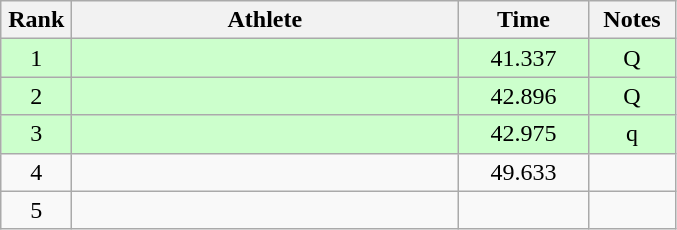<table class=wikitable style="text-align:center">
<tr>
<th width=40>Rank</th>
<th width=250>Athlete</th>
<th width=80>Time</th>
<th width=50>Notes</th>
</tr>
<tr bgcolor=ccffcc>
<td>1</td>
<td align=left></td>
<td>41.337</td>
<td>Q</td>
</tr>
<tr bgcolor=ccffcc>
<td>2</td>
<td align=left></td>
<td>42.896</td>
<td>Q</td>
</tr>
<tr bgcolor=ccffcc>
<td>3</td>
<td align=left></td>
<td>42.975</td>
<td>q</td>
</tr>
<tr>
<td>4</td>
<td align=left></td>
<td>49.633</td>
<td></td>
</tr>
<tr>
<td>5</td>
<td align=left></td>
<td></td>
<td></td>
</tr>
</table>
